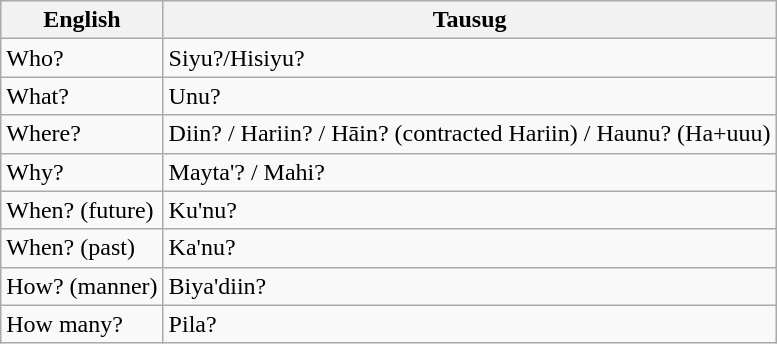<table class="wikitable">
<tr>
<th>English</th>
<th>Tausug</th>
</tr>
<tr>
<td>Who?</td>
<td>Siyu?/Hisiyu?</td>
</tr>
<tr>
<td>What?</td>
<td>Unu?</td>
</tr>
<tr>
<td>Where?</td>
<td>Diin? / Hariin? / Hāin? (contracted Hariin) / Haunu? (Ha+uuu)</td>
</tr>
<tr>
<td>Why?</td>
<td>Mayta'? / Mahi?</td>
</tr>
<tr>
<td>When? (future)</td>
<td>Ku'nu?</td>
</tr>
<tr>
<td>When? (past)</td>
<td>Ka'nu?</td>
</tr>
<tr>
<td>How? (manner)</td>
<td>Biya'diin?</td>
</tr>
<tr>
<td>How many?</td>
<td>Pila?</td>
</tr>
</table>
